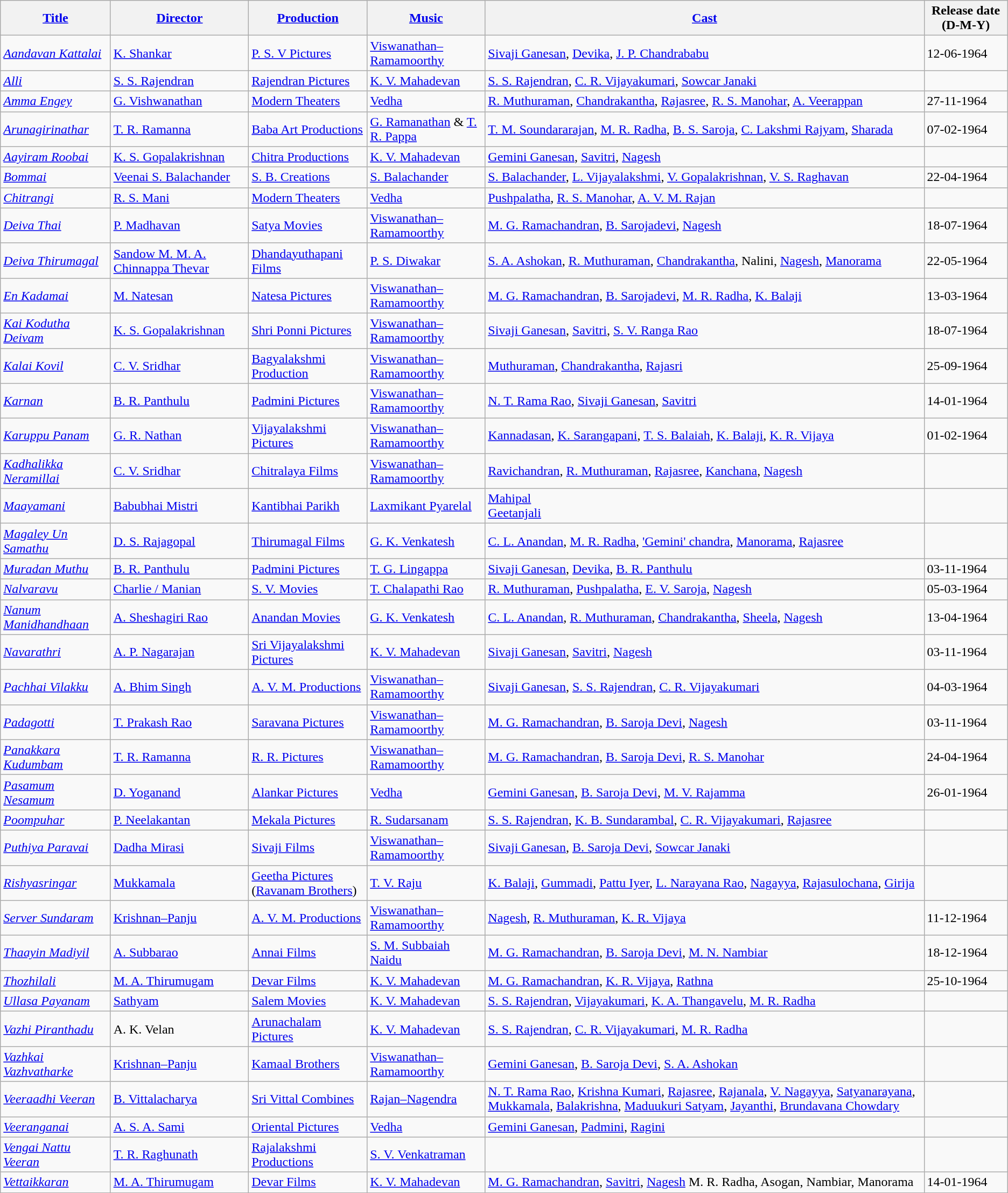<table class="wikitable">
<tr>
<th><a href='#'>Title</a></th>
<th><a href='#'>Director</a></th>
<th><a href='#'>Production</a></th>
<th><a href='#'>Music</a></th>
<th><a href='#'>Cast</a></th>
<th>Release date (D-M-Y)</th>
</tr>
<tr -->
<td><em><a href='#'>Aandavan Kattalai</a></em></td>
<td><a href='#'>K. Shankar</a></td>
<td><a href='#'>P. S. V Pictures</a></td>
<td><a href='#'>Viswanathan–Ramamoorthy</a></td>
<td><a href='#'>Sivaji Ganesan</a>, <a href='#'>Devika</a>, <a href='#'>J. P. Chandrababu</a></td>
<td>12-06-1964</td>
</tr>
<tr --->
<td><em><a href='#'>Alli</a></em></td>
<td><a href='#'>S. S. Rajendran</a></td>
<td><a href='#'>Rajendran Pictures</a></td>
<td><a href='#'>K. V. Mahadevan</a></td>
<td><a href='#'>S. S. Rajendran</a>, <a href='#'>C. R. Vijayakumari</a>, <a href='#'>Sowcar Janaki</a></td>
<td></td>
</tr>
<tr --->
<td><em><a href='#'>Amma Engey</a></em></td>
<td><a href='#'>G. Vishwanathan</a></td>
<td><a href='#'>Modern Theaters</a></td>
<td><a href='#'>Vedha</a></td>
<td><a href='#'>R. Muthuraman</a>, <a href='#'>Chandrakantha</a>, <a href='#'>Rajasree</a>, <a href='#'>R. S. Manohar</a>, <a href='#'>A. Veerappan</a></td>
<td>27-11-1964</td>
</tr>
<tr --->
<td><em><a href='#'>Arunagirinathar</a></em></td>
<td><a href='#'>T. R. Ramanna</a></td>
<td><a href='#'>Baba Art Productions</a></td>
<td><a href='#'>G. Ramanathan</a> & <a href='#'>T. R. Pappa</a></td>
<td><a href='#'>T. M. Soundararajan</a>, <a href='#'>M. R. Radha</a>, <a href='#'>B. S. Saroja</a>, <a href='#'>C. Lakshmi Rajyam</a>, <a href='#'>Sharada</a></td>
<td>07-02-1964</td>
</tr>
<tr --->
<td><em><a href='#'>Aayiram Roobai</a></em></td>
<td><a href='#'>K. S. Gopalakrishnan</a></td>
<td><a href='#'>Chitra Productions</a></td>
<td><a href='#'>K. V. Mahadevan</a></td>
<td><a href='#'>Gemini Ganesan</a>, <a href='#'>Savitri</a>, <a href='#'>Nagesh</a></td>
<td></td>
</tr>
<tr --->
<td><em><a href='#'>Bommai</a></em></td>
<td><a href='#'>Veenai S. Balachander</a></td>
<td><a href='#'>S. B. Creations</a></td>
<td><a href='#'>S. Balachander</a></td>
<td><a href='#'>S. Balachander</a>, <a href='#'>L. Vijayalakshmi</a>, <a href='#'>V. Gopalakrishnan</a>, <a href='#'>V. S. Raghavan</a></td>
<td>22-04-1964</td>
</tr>
<tr --->
<td><em><a href='#'>Chitrangi</a></em></td>
<td><a href='#'>R. S. Mani</a></td>
<td><a href='#'>Modern Theaters</a></td>
<td><a href='#'>Vedha</a></td>
<td><a href='#'>Pushpalatha</a>, <a href='#'>R. S. Manohar</a>, <a href='#'>A. V. M. Rajan</a></td>
<td></td>
</tr>
<tr --->
<td><em><a href='#'>Deiva Thai</a></em></td>
<td><a href='#'>P. Madhavan</a></td>
<td><a href='#'>Satya Movies</a></td>
<td><a href='#'>Viswanathan–Ramamoorthy</a></td>
<td><a href='#'>M. G. Ramachandran</a>, <a href='#'>B. Sarojadevi</a>, <a href='#'>Nagesh</a></td>
<td>18-07-1964</td>
</tr>
<tr --->
<td><em><a href='#'>Deiva Thirumagal</a></em></td>
<td><a href='#'>Sandow M. M. A. Chinnappa Thevar</a></td>
<td><a href='#'>Dhandayuthapani Films</a></td>
<td><a href='#'>P. S. Diwakar</a></td>
<td><a href='#'>S. A. Ashokan</a>, <a href='#'>R. Muthuraman</a>, <a href='#'>Chandrakantha</a>, Nalini, <a href='#'>Nagesh</a>, <a href='#'>Manorama</a></td>
<td>22-05-1964</td>
</tr>
<tr --->
<td><em><a href='#'>En Kadamai</a></em></td>
<td><a href='#'>M. Natesan</a></td>
<td><a href='#'>Natesa Pictures</a></td>
<td><a href='#'>Viswanathan–Ramamoorthy</a></td>
<td><a href='#'>M. G. Ramachandran</a>, <a href='#'>B. Sarojadevi</a>, <a href='#'>M. R. Radha</a>, <a href='#'>K. Balaji</a></td>
<td>13-03-1964</td>
</tr>
<tr --->
<td><em><a href='#'>Kai Kodutha Deivam</a></em></td>
<td><a href='#'>K. S. Gopalakrishnan</a></td>
<td><a href='#'>Shri Ponni Pictures</a></td>
<td><a href='#'>Viswanathan–Ramamoorthy</a></td>
<td><a href='#'>Sivaji Ganesan</a>, <a href='#'>Savitri</a>, <a href='#'>S. V. Ranga Rao</a></td>
<td>18-07-1964</td>
</tr>
<tr --->
<td><em><a href='#'>Kalai Kovil</a></em></td>
<td><a href='#'>C. V. Sridhar</a></td>
<td><a href='#'>Bagyalakshmi Production</a></td>
<td><a href='#'>Viswanathan–Ramamoorthy</a></td>
<td><a href='#'>Muthuraman</a>, <a href='#'>Chandrakantha</a>, <a href='#'>Rajasri</a></td>
<td>25-09-1964</td>
</tr>
<tr --->
<td><em><a href='#'>Karnan</a></em></td>
<td><a href='#'>B. R. Panthulu</a></td>
<td><a href='#'>Padmini Pictures</a></td>
<td><a href='#'>Viswanathan–Ramamoorthy</a></td>
<td><a href='#'>N. T. Rama Rao</a>, <a href='#'>Sivaji Ganesan</a>, <a href='#'>Savitri</a></td>
<td>14-01-1964</td>
</tr>
<tr --->
<td><em><a href='#'>Karuppu Panam</a></em></td>
<td><a href='#'>G. R. Nathan</a></td>
<td><a href='#'>Vijayalakshmi Pictures</a></td>
<td><a href='#'>Viswanathan–Ramamoorthy</a></td>
<td><a href='#'>Kannadasan</a>, <a href='#'>K. Sarangapani</a>, <a href='#'>T. S. Balaiah</a>, <a href='#'>K. Balaji</a>, <a href='#'>K. R. Vijaya</a></td>
<td>01-02-1964</td>
</tr>
<tr --->
<td><em><a href='#'>Kadhalikka Neramillai</a></em></td>
<td><a href='#'>C. V. Sridhar</a></td>
<td><a href='#'>Chitralaya Films</a></td>
<td><a href='#'>Viswanathan–Ramamoorthy</a></td>
<td><a href='#'>Ravichandran</a>, <a href='#'>R. Muthuraman</a>, <a href='#'>Rajasree</a>, <a href='#'>Kanchana</a>, <a href='#'>Nagesh</a></td>
<td></td>
</tr>
<tr --->
<td><em><a href='#'>Maayamani</a><br></em></td>
<td><a href='#'>Babubhai Mistri</a></td>
<td><a href='#'>Kantibhai Parikh</a></td>
<td><a href='#'>Laxmikant Pyarelal</a></td>
<td><a href='#'>Mahipal</a><br><a href='#'>Geetanjali</a></td>
<td></td>
</tr>
<tr --->
<td><em><a href='#'>Magaley Un Samathu</a></em></td>
<td><a href='#'>D. S. Rajagopal</a></td>
<td><a href='#'>Thirumagal Films</a></td>
<td><a href='#'>G. K. Venkatesh</a></td>
<td><a href='#'>C. L. Anandan</a>, <a href='#'>M. R. Radha</a>, <a href='#'>'Gemini' chandra</a>, <a href='#'>Manorama</a>, <a href='#'>Rajasree</a></td>
<td></td>
</tr>
<tr --->
<td><em><a href='#'>Muradan Muthu</a></em></td>
<td><a href='#'>B. R. Panthulu</a></td>
<td><a href='#'>Padmini Pictures</a></td>
<td><a href='#'>T. G. Lingappa</a></td>
<td><a href='#'>Sivaji Ganesan</a>, <a href='#'>Devika</a>, <a href='#'>B. R. Panthulu</a></td>
<td>03-11-1964</td>
</tr>
<tr --->
<td><em><a href='#'>Nalvaravu</a></em></td>
<td><a href='#'>Charlie / Manian</a></td>
<td><a href='#'>S. V. Movies</a></td>
<td><a href='#'>T. Chalapathi Rao</a></td>
<td><a href='#'>R. Muthuraman</a>, <a href='#'>Pushpalatha</a>, <a href='#'>E. V. Saroja</a>, <a href='#'>Nagesh</a></td>
<td>05-03-1964</td>
</tr>
<tr --->
<td><em><a href='#'>Nanum Manidhandhaan</a></em></td>
<td><a href='#'>A. Sheshagiri Rao</a></td>
<td><a href='#'>Anandan Movies</a></td>
<td><a href='#'>G. K. Venkatesh</a></td>
<td><a href='#'>C. L. Anandan</a>, <a href='#'>R. Muthuraman</a>, <a href='#'>Chandrakantha</a>, <a href='#'>Sheela</a>, <a href='#'>Nagesh</a></td>
<td>13-04-1964</td>
</tr>
<tr --->
<td><em><a href='#'>Navarathri</a></em></td>
<td><a href='#'>A. P. Nagarajan</a></td>
<td><a href='#'>Sri Vijayalakshmi Pictures</a></td>
<td><a href='#'>K. V. Mahadevan</a></td>
<td><a href='#'>Sivaji Ganesan</a>, <a href='#'>Savitri</a>, <a href='#'>Nagesh</a></td>
<td>03-11-1964</td>
</tr>
<tr --->
<td><em><a href='#'>Pachhai Vilakku</a></em></td>
<td><a href='#'>A. Bhim Singh</a></td>
<td><a href='#'>A. V. M. Productions</a></td>
<td><a href='#'>Viswanathan–Ramamoorthy</a></td>
<td><a href='#'>Sivaji Ganesan</a>, <a href='#'>S. S. Rajendran</a>, <a href='#'>C. R. Vijayakumari</a></td>
<td>04-03-1964</td>
</tr>
<tr --->
<td><em><a href='#'>Padagotti</a></em></td>
<td><a href='#'>T. Prakash Rao</a></td>
<td><a href='#'>Saravana Pictures</a></td>
<td><a href='#'>Viswanathan–Ramamoorthy</a></td>
<td><a href='#'>M. G. Ramachandran</a>, <a href='#'>B. Saroja Devi</a>, <a href='#'>Nagesh</a></td>
<td>03-11-1964</td>
</tr>
<tr --->
<td><em><a href='#'>Panakkara Kudumbam</a></em></td>
<td><a href='#'>T. R. Ramanna</a></td>
<td><a href='#'>R. R. Pictures</a></td>
<td><a href='#'>Viswanathan–Ramamoorthy</a></td>
<td><a href='#'>M. G. Ramachandran</a>, <a href='#'>B. Saroja Devi</a>, <a href='#'>R. S. Manohar</a></td>
<td>24-04-1964</td>
</tr>
<tr --->
<td><em><a href='#'>Pasamum Nesamum</a></em></td>
<td><a href='#'>D. Yoganand</a></td>
<td><a href='#'>Alankar Pictures</a></td>
<td><a href='#'>Vedha</a></td>
<td><a href='#'>Gemini Ganesan</a>, <a href='#'>B. Saroja Devi</a>, <a href='#'>M. V. Rajamma</a></td>
<td>26-01-1964</td>
</tr>
<tr --->
<td><em><a href='#'>Poompuhar</a></em></td>
<td><a href='#'>P. Neelakantan</a></td>
<td><a href='#'>Mekala Pictures</a></td>
<td><a href='#'>R. Sudarsanam</a></td>
<td><a href='#'>S. S. Rajendran</a>, <a href='#'>K. B. Sundarambal</a>, <a href='#'>C. R. Vijayakumari</a>, <a href='#'>Rajasree</a></td>
<td></td>
</tr>
<tr --->
<td><em><a href='#'>Puthiya Paravai</a></em></td>
<td><a href='#'>Dadha Mirasi</a></td>
<td><a href='#'>Sivaji Films</a></td>
<td><a href='#'>Viswanathan–Ramamoorthy</a></td>
<td><a href='#'>Sivaji Ganesan</a>, <a href='#'>B. Saroja Devi</a>, <a href='#'>Sowcar Janaki</a></td>
<td></td>
</tr>
<tr --->
<td><em><a href='#'>Rishyasringar</a></em></td>
<td><a href='#'>Mukkamala</a></td>
<td><a href='#'>Geetha Pictures</a><br>(<a href='#'>Ravanam Brothers</a>)</td>
<td><a href='#'>T. V. Raju</a></td>
<td><a href='#'>K. Balaji</a>, <a href='#'>Gummadi</a>, <a href='#'>Pattu Iyer</a>, <a href='#'>L. Narayana Rao</a>, <a href='#'>Nagayya</a>, <a href='#'>Rajasulochana</a>, <a href='#'>Girija</a></td>
<td></td>
</tr>
<tr --->
<td><em><a href='#'>Server Sundaram</a></em></td>
<td><a href='#'>Krishnan–Panju</a></td>
<td><a href='#'>A. V. M. Productions</a></td>
<td><a href='#'>Viswanathan–Ramamoorthy</a></td>
<td><a href='#'>Nagesh</a>, <a href='#'>R. Muthuraman</a>, <a href='#'>K. R. Vijaya</a></td>
<td>11-12-1964</td>
</tr>
<tr --->
<td><em><a href='#'>Thaayin Madiyil</a></em></td>
<td><a href='#'>A. Subbarao</a></td>
<td><a href='#'>Annai Films</a></td>
<td><a href='#'>S. M. Subbaiah Naidu</a></td>
<td><a href='#'>M. G. Ramachandran</a>, <a href='#'>B. Saroja Devi</a>, <a href='#'>M. N. Nambiar</a></td>
<td>18-12-1964</td>
</tr>
<tr --->
<td><em><a href='#'>Thozhilali</a></em></td>
<td><a href='#'>M. A. Thirumugam</a></td>
<td><a href='#'>Devar Films</a></td>
<td><a href='#'>K. V. Mahadevan</a></td>
<td><a href='#'>M. G. Ramachandran</a>, <a href='#'>K. R. Vijaya</a>, <a href='#'>Rathna</a></td>
<td>25-10-1964</td>
</tr>
<tr --->
<td><em><a href='#'>Ullasa Payanam</a></em></td>
<td><a href='#'>Sathyam</a></td>
<td><a href='#'>Salem Movies</a></td>
<td><a href='#'>K. V. Mahadevan</a></td>
<td><a href='#'>S. S. Rajendran</a>, <a href='#'>Vijayakumari</a>, <a href='#'>K. A. Thangavelu</a>, <a href='#'>M. R. Radha</a></td>
<td></td>
</tr>
<tr --->
<td><em><a href='#'>Vazhi Piranthadu</a></em></td>
<td>A. K. Velan</td>
<td><a href='#'>Arunachalam Pictures</a></td>
<td><a href='#'>K. V. Mahadevan</a></td>
<td><a href='#'>S. S. Rajendran</a>, <a href='#'>C. R. Vijayakumari</a>, <a href='#'>M. R. Radha</a></td>
<td></td>
</tr>
<tr --->
<td><em><a href='#'>Vazhkai Vazhvatharke</a></em></td>
<td><a href='#'>Krishnan–Panju</a></td>
<td><a href='#'>Kamaal Brothers</a></td>
<td><a href='#'>Viswanathan–Ramamoorthy</a></td>
<td><a href='#'>Gemini Ganesan</a>, <a href='#'>B. Saroja Devi</a>, <a href='#'>S. A. Ashokan</a></td>
<td></td>
</tr>
<tr --->
<td><em><a href='#'>Veeraadhi Veeran</a></em><br></td>
<td><a href='#'>B. Vittalacharya</a><br></td>
<td><a href='#'>Sri Vittal Combines</a></td>
<td><a href='#'>Rajan–Nagendra</a></td>
<td><a href='#'>N. T. Rama Rao</a>, <a href='#'>Krishna Kumari</a>, <a href='#'>Rajasree</a>, <a href='#'>Rajanala</a>, <a href='#'>V. Nagayya</a>, <a href='#'>Satyanarayana</a>, <a href='#'>Mukkamala</a>, <a href='#'>Balakrishna</a>, <a href='#'>Maduukuri Satyam</a>, <a href='#'>Jayanthi</a>, <a href='#'>Brundavana Chowdary</a></td>
<td></td>
</tr>
<tr --->
<td><em><a href='#'>Veeranganai</a></em></td>
<td><a href='#'>A. S. A. Sami</a></td>
<td><a href='#'>Oriental Pictures</a></td>
<td><a href='#'>Vedha</a></td>
<td><a href='#'>Gemini Ganesan</a>, <a href='#'>Padmini</a>, <a href='#'>Ragini</a></td>
<td></td>
</tr>
<tr --->
<td><em><a href='#'>Vengai Nattu Veeran</a></em></td>
<td><a href='#'>T. R. Raghunath</a></td>
<td><a href='#'>Rajalakshmi Productions</a></td>
<td><a href='#'>S. V. Venkatraman</a></td>
<td></td>
<td></td>
</tr>
<tr --->
<td><em><a href='#'>Vettaikkaran</a></em></td>
<td><a href='#'>M. A. Thirumugam</a></td>
<td><a href='#'>Devar Films</a></td>
<td><a href='#'>K. V. Mahadevan</a></td>
<td><a href='#'>M. G. Ramachandran</a>, <a href='#'>Savitri</a>, <a href='#'>Nagesh</a> M. R. Radha, Asogan, Nambiar, Manorama</td>
<td>14-01-1964</td>
</tr>
</table>
